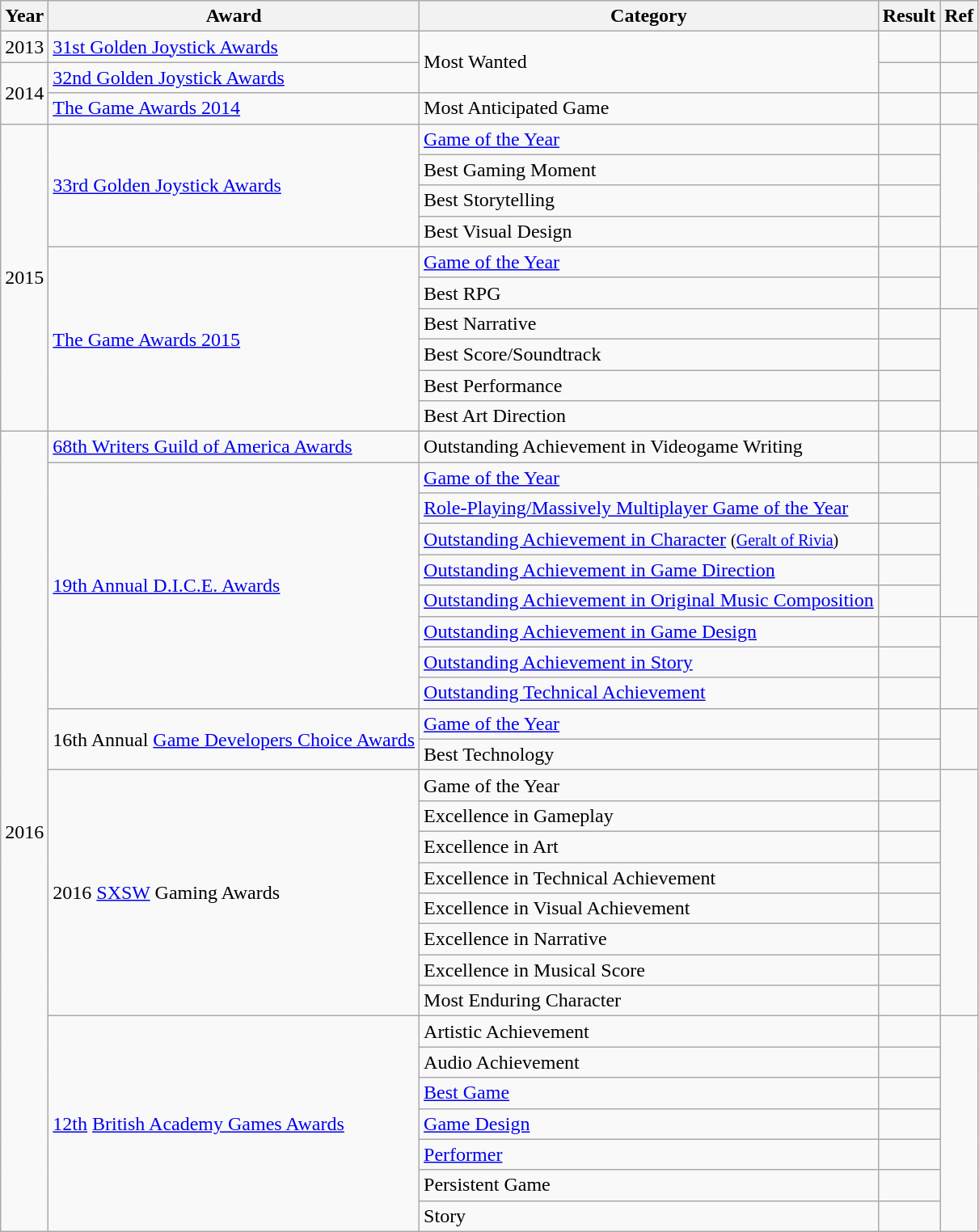<table class="wikitable sortable">
<tr>
<th>Year</th>
<th>Award</th>
<th>Category</th>
<th>Result</th>
<th>Ref</th>
</tr>
<tr>
<td>2013</td>
<td><a href='#'>31st Golden Joystick Awards</a></td>
<td rowspan="2">Most Wanted</td>
<td></td>
<td></td>
</tr>
<tr>
<td rowspan="2">2014</td>
<td><a href='#'>32nd Golden Joystick Awards</a></td>
<td></td>
<td></td>
</tr>
<tr>
<td><a href='#'>The Game Awards 2014</a></td>
<td>Most Anticipated Game</td>
<td></td>
<td></td>
</tr>
<tr>
<td rowspan="10">2015</td>
<td rowspan="4"><a href='#'>33rd Golden Joystick Awards</a></td>
<td><a href='#'>Game of the Year</a></td>
<td></td>
<td rowspan="4"></td>
</tr>
<tr>
<td>Best Gaming Moment</td>
<td></td>
</tr>
<tr>
<td>Best Storytelling</td>
<td></td>
</tr>
<tr>
<td>Best Visual Design</td>
<td></td>
</tr>
<tr>
<td rowspan="6"><a href='#'>The Game Awards 2015</a></td>
<td><a href='#'>Game of the Year</a></td>
<td></td>
<td rowspan="2" style="text-align:center;"></td>
</tr>
<tr>
<td>Best RPG</td>
<td></td>
</tr>
<tr>
<td>Best Narrative</td>
<td></td>
<td rowspan="4" style="text-align:center;"></td>
</tr>
<tr>
<td>Best Score/Soundtrack</td>
<td></td>
</tr>
<tr>
<td>Best Performance</td>
<td></td>
</tr>
<tr>
<td>Best Art Direction</td>
<td></td>
</tr>
<tr>
<td rowspan="26">2016</td>
<td scope="row"><a href='#'>68th Writers Guild of America Awards</a></td>
<td>Outstanding Achievement in Videogame Writing</td>
<td></td>
<td style="text-align:center;"></td>
</tr>
<tr>
<td rowspan=8"><a href='#'>19th Annual D.I.C.E. Awards</a></td>
<td><a href='#'>Game of the Year</a></td>
<td></td>
<td rowspan="5" style="text-align:center;"></td>
</tr>
<tr>
<td><a href='#'>Role-Playing/Massively Multiplayer Game of the Year</a></td>
<td></td>
</tr>
<tr>
<td><a href='#'>Outstanding Achievement in Character</a> <small>(<a href='#'>Geralt of Rivia</a>)</small></td>
<td></td>
</tr>
<tr>
<td><a href='#'>Outstanding Achievement in Game Direction</a></td>
<td></td>
</tr>
<tr>
<td><a href='#'>Outstanding Achievement in Original Music Composition</a></td>
<td></td>
</tr>
<tr>
<td><a href='#'>Outstanding Achievement in Game Design</a></td>
<td></td>
<td rowspan="3" style="text-align:center;"></td>
</tr>
<tr>
<td><a href='#'>Outstanding Achievement in Story</a></td>
<td></td>
</tr>
<tr>
<td><a href='#'>Outstanding Technical Achievement</a></td>
<td></td>
</tr>
<tr>
<td rowspan="2">16th Annual <a href='#'>Game Developers Choice Awards</a></td>
<td><a href='#'>Game of the Year</a></td>
<td></td>
<td rowspan="2" style="text-align:center;"></td>
</tr>
<tr>
<td>Best Technology</td>
<td></td>
</tr>
<tr>
<td rowspan="8">2016 <a href='#'>SXSW</a> Gaming Awards</td>
<td>Game of the Year</td>
<td></td>
<td rowspan="8" style="text-align:center;"></td>
</tr>
<tr>
<td>Excellence in Gameplay</td>
<td></td>
</tr>
<tr>
<td>Excellence in Art</td>
<td></td>
</tr>
<tr>
<td>Excellence in Technical Achievement</td>
<td></td>
</tr>
<tr>
<td>Excellence in Visual Achievement</td>
<td></td>
</tr>
<tr>
<td>Excellence in Narrative</td>
<td></td>
</tr>
<tr>
<td>Excellence in Musical Score</td>
<td></td>
</tr>
<tr>
<td>Most Enduring Character</td>
<td></td>
</tr>
<tr>
<td rowspan="7"><a href='#'>12th</a> <a href='#'>British Academy Games Awards</a></td>
<td>Artistic Achievement</td>
<td></td>
<td rowspan="7" style="text-align:center;"></td>
</tr>
<tr>
<td>Audio Achievement</td>
<td></td>
</tr>
<tr>
<td><a href='#'>Best Game</a></td>
<td></td>
</tr>
<tr>
<td><a href='#'>Game Design</a></td>
<td></td>
</tr>
<tr>
<td><a href='#'>Performer</a></td>
<td></td>
</tr>
<tr>
<td>Persistent Game</td>
<td></td>
</tr>
<tr>
<td>Story</td>
<td></td>
</tr>
</table>
